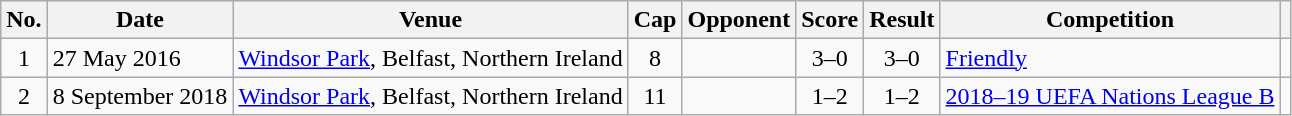<table class="wikitable plainrowheaders sortable">
<tr>
<th scope=col>No.</th>
<th scope=col>Date</th>
<th scope=col>Venue</th>
<th scope=col>Cap</th>
<th scope=col>Opponent</th>
<th scope=col>Score</th>
<th scope=col>Result</th>
<th scope=col>Competition</th>
<th scope=col class=unsortable></th>
</tr>
<tr>
<td align=center>1</td>
<td>27 May 2016</td>
<td><a href='#'>Windsor Park</a>, Belfast, Northern Ireland</td>
<td align=center>8</td>
<td></td>
<td align=center>3–0</td>
<td align=center>3–0</td>
<td><a href='#'>Friendly</a></td>
<td align=center></td>
</tr>
<tr>
<td align=center>2</td>
<td>8 September 2018</td>
<td><a href='#'>Windsor Park</a>, Belfast, Northern Ireland</td>
<td align=center>11</td>
<td></td>
<td align=center>1–2</td>
<td align=center>1–2</td>
<td><a href='#'>2018–19 UEFA Nations League B</a></td>
<td align=center></td>
</tr>
</table>
